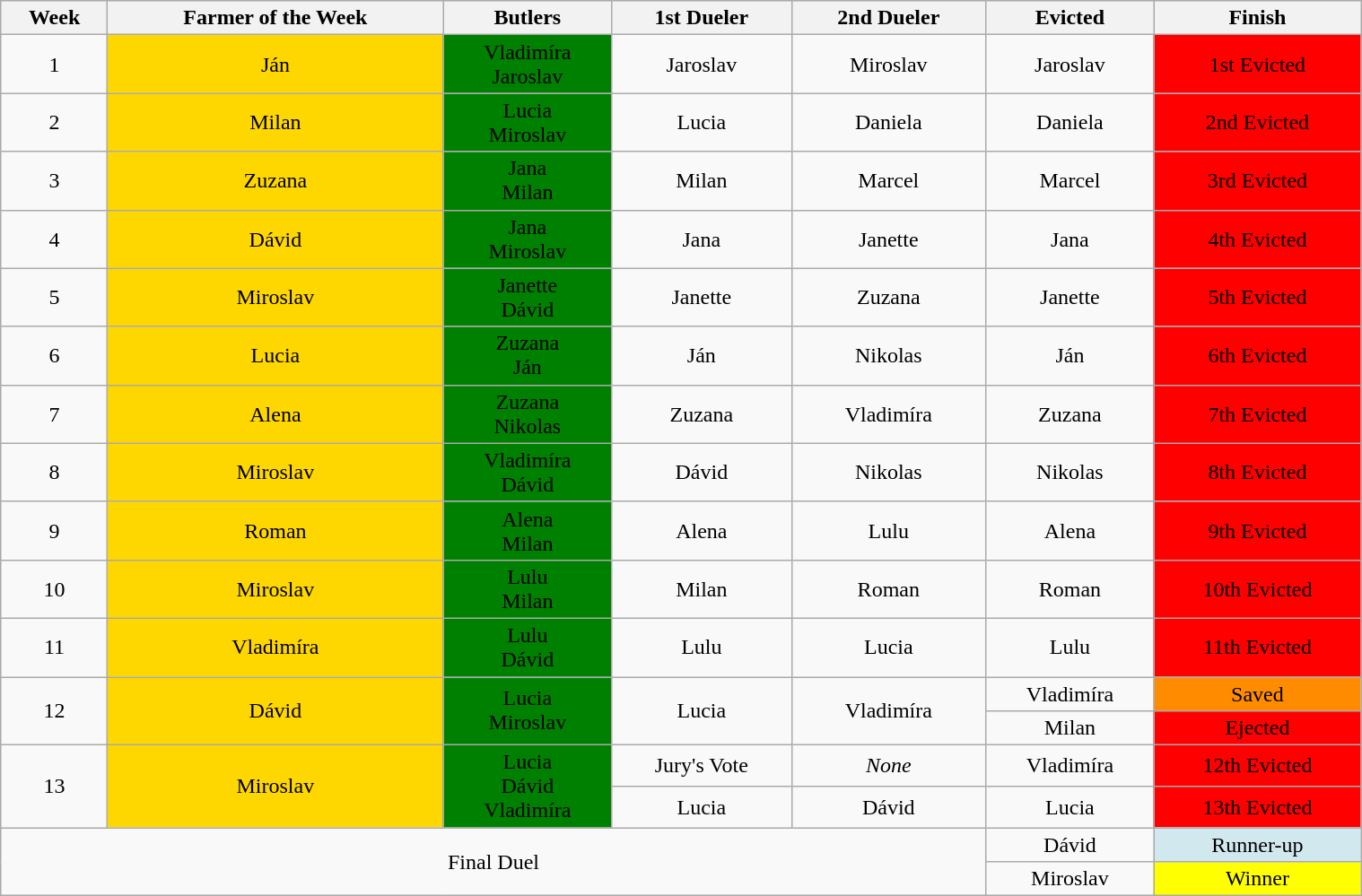<table class="wikitable" style="text-align:center; width:80%; margin-left:auto; margin-right:auto;">
<tr>
<th>Week</th>
<th>Farmer of the Week</th>
<th>Butlers</th>
<th>1st Dueler</th>
<th>2nd Dueler</th>
<th>Evicted</th>
<th>Finish</th>
</tr>
<tr>
<td>1</td>
<td style="background:gold;">Ján</td>
<td style="background:green;">Vladimíra<br>Jaroslav</td>
<td>Jaroslav</td>
<td>Miroslav</td>
<td>Jaroslav</td>
<td style="background:#f00;">1st Evicted</td>
</tr>
<tr>
<td>2</td>
<td style="background:gold;">Milan</td>
<td style="background:green;">Lucia<br>Miroslav</td>
<td>Lucia</td>
<td>Daniela</td>
<td>Daniela</td>
<td style="background:#f00;">2nd Evicted</td>
</tr>
<tr>
<td>3</td>
<td style="background:gold;">Zuzana</td>
<td style="background:green;">Jana<br>Milan</td>
<td>Milan</td>
<td>Marcel</td>
<td>Marcel</td>
<td style="background:#f00;">3rd Evicted</td>
</tr>
<tr>
<td>4</td>
<td style="background:gold;">Dávid</td>
<td style="background:green;">Jana<br>Miroslav</td>
<td>Jana</td>
<td>Janette</td>
<td>Jana</td>
<td style="background:#f00;">4th Evicted</td>
</tr>
<tr>
<td>5</td>
<td style="background:gold;">Miroslav</td>
<td style="background:green;">Janette<br>Dávid</td>
<td>Janette</td>
<td>Zuzana</td>
<td>Janette</td>
<td style="background:#f00;">5th Evicted</td>
</tr>
<tr>
<td>6</td>
<td style="background:gold;">Lucia</td>
<td style="background:green;">Zuzana<br>Ján</td>
<td>Ján</td>
<td>Nikolas</td>
<td>Ján</td>
<td style="background:#f00;">6th Evicted</td>
</tr>
<tr>
<td>7</td>
<td style="background:gold;">Alena</td>
<td style="background:green;">Zuzana<br>Nikolas</td>
<td>Zuzana</td>
<td>Vladimíra</td>
<td>Zuzana</td>
<td style="background:#f00;">7th Evicted</td>
</tr>
<tr>
<td>8</td>
<td style="background:gold;">Miroslav</td>
<td style="background:green;">Vladimíra<br>Dávid</td>
<td>Dávid</td>
<td>Nikolas</td>
<td>Nikolas</td>
<td style="background:#f00;">8th Evicted</td>
</tr>
<tr>
<td>9</td>
<td style="background:gold;">Roman</td>
<td style="background:green;">Alena<br>Milan</td>
<td>Alena</td>
<td>Lulu</td>
<td>Alena</td>
<td style="background:#f00;">9th Evicted</td>
</tr>
<tr>
<td>10</td>
<td style="background:gold;">Miroslav</td>
<td style="background:green;">Lulu<br>Milan</td>
<td>Milan</td>
<td>Roman</td>
<td>Roman</td>
<td style="background:#f00;">10th Evicted</td>
</tr>
<tr>
<td>11</td>
<td style="background:gold;">Vladimíra</td>
<td style="background:green;">Lulu<br>Dávid</td>
<td>Lulu</td>
<td>Lucia</td>
<td>Lulu</td>
<td style="background:#f00;">11th Evicted</td>
</tr>
<tr>
<td rowspan="2">12</td>
<td rowspan="2" style="background:gold;">Dávid</td>
<td rowspan="2" style="background:green;">Lucia<br>Miroslav</td>
<td rowspan="2">Lucia</td>
<td rowspan="2">Vladimíra</td>
<td>Vladimíra</td>
<td style="background:#FF8C00">Saved</td>
</tr>
<tr>
<td>Milan</td>
<td style="background:#f00;">Ejected</td>
</tr>
<tr>
<td rowspan="2">13</td>
<td rowspan="2" style="background:gold;">Miroslav</td>
<td rowspan="2" style="background:green;">Lucia<br>Dávid<br>Vladimíra</td>
<td>Jury's Vote</td>
<td><em>None</em></td>
<td>Vladimíra</td>
<td style="background:#f00;">12th Evicted</td>
</tr>
<tr>
<td>Lucia</td>
<td>Dávid</td>
<td>Lucia</td>
<td style="background:#f00;">13th Evicted</td>
</tr>
<tr>
<td colspan="5" rowspan="2">Final Duel</td>
<td>Dávid</td>
<td style="background:#d1e8ef;">Runner-up</td>
</tr>
<tr>
<td>Miroslav</td>
<td style="background:yellow;">Winner</td>
</tr>
</table>
